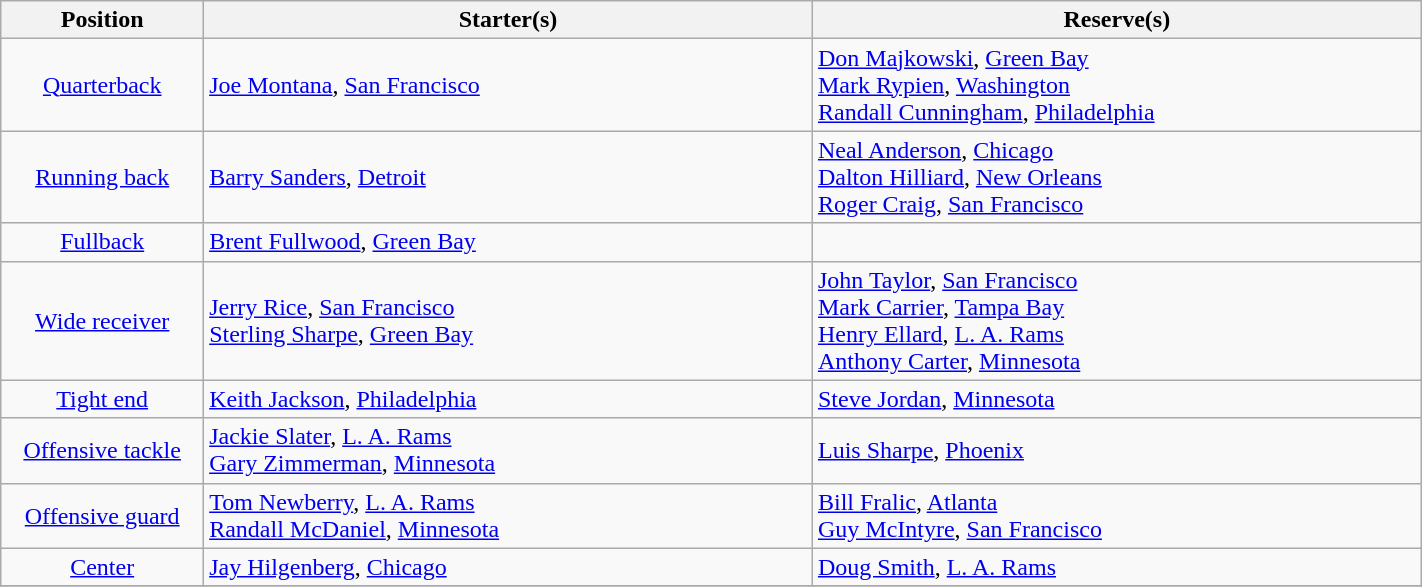<table class="wikitable" width=75%>
<tr>
<th width=10%>Position</th>
<th width=30%>Starter(s)</th>
<th width=30%>Reserve(s)</th>
</tr>
<tr>
<td align=center><a href='#'>Quarterback</a></td>
<td> <a href='#'>Joe Montana</a>, <a href='#'>San Francisco</a></td>
<td> <a href='#'>Don Majkowski</a>, <a href='#'>Green Bay</a><br> <a href='#'>Mark Rypien</a>, <a href='#'>Washington</a><br> <a href='#'>Randall Cunningham</a>, <a href='#'>Philadelphia</a></td>
</tr>
<tr>
<td align=center><a href='#'>Running back</a></td>
<td> <a href='#'>Barry Sanders</a>, <a href='#'>Detroit</a></td>
<td> <a href='#'>Neal Anderson</a>, <a href='#'>Chicago</a><br> <a href='#'>Dalton Hilliard</a>, <a href='#'>New Orleans</a><br> <a href='#'>Roger Craig</a>, <a href='#'>San Francisco</a></td>
</tr>
<tr>
<td align=center><a href='#'>Fullback</a></td>
<td> <a href='#'>Brent Fullwood</a>, <a href='#'>Green Bay</a></td>
<td></td>
</tr>
<tr>
<td align=center><a href='#'>Wide receiver</a></td>
<td> <a href='#'>Jerry Rice</a>, <a href='#'>San Francisco</a><br> <a href='#'>Sterling Sharpe</a>, <a href='#'>Green Bay</a></td>
<td> <a href='#'>John Taylor</a>, <a href='#'>San Francisco</a><br> <a href='#'>Mark Carrier</a>, <a href='#'>Tampa Bay</a><br> <a href='#'>Henry Ellard</a>, <a href='#'>L. A. Rams</a><br> <a href='#'>Anthony Carter</a>, <a href='#'>Minnesota</a></td>
</tr>
<tr>
<td align=center><a href='#'>Tight end</a></td>
<td> <a href='#'>Keith Jackson</a>, <a href='#'>Philadelphia</a></td>
<td> <a href='#'>Steve Jordan</a>, <a href='#'>Minnesota</a></td>
</tr>
<tr>
<td align=center><a href='#'>Offensive tackle</a></td>
<td> <a href='#'>Jackie Slater</a>, <a href='#'>L. A. Rams</a><br> <a href='#'>Gary Zimmerman</a>, <a href='#'>Minnesota</a></td>
<td> <a href='#'>Luis Sharpe</a>, <a href='#'>Phoenix</a></td>
</tr>
<tr>
<td align=center><a href='#'>Offensive guard</a></td>
<td> <a href='#'>Tom Newberry</a>, <a href='#'>L. A. Rams</a><br> <a href='#'>Randall McDaniel</a>, <a href='#'>Minnesota</a></td>
<td> <a href='#'>Bill Fralic</a>, <a href='#'>Atlanta</a><br> <a href='#'>Guy McIntyre</a>, <a href='#'>San Francisco</a></td>
</tr>
<tr>
<td align=center><a href='#'>Center</a></td>
<td> <a href='#'>Jay Hilgenberg</a>, <a href='#'>Chicago</a></td>
<td> <a href='#'>Doug Smith</a>, <a href='#'>L. A. Rams</a></td>
</tr>
<tr>
</tr>
</table>
